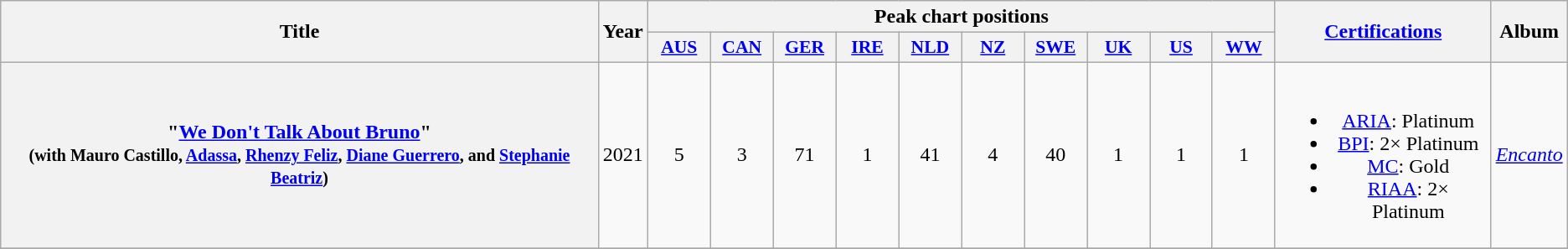<table class="wikitable plainrowheaders" style="text-align:center;">
<tr>
<th scope="col" rowspan="2">Title</th>
<th scope="col" rowspan="2">Year</th>
<th scope="col" colspan="10">Peak chart positions</th>
<th scope="col" rowspan="2"><a href='#'>Certifications</a></th>
<th scope="col" rowspan="2">Album</th>
</tr>
<tr>
<th scope="col" style="width:3em;font-size:90%;"><a href='#'>AUS</a><br></th>
<th scope="col" style="width:3em;font-size:90%;"><a href='#'>CAN</a><br></th>
<th scope="col" style="width:3em;font-size:90%;"><a href='#'>GER</a><br></th>
<th scope="col" style="width:3em;font-size:90%;"><a href='#'>IRE</a><br></th>
<th scope="col" style="width:3em;font-size:90%;"><a href='#'>NLD</a><br></th>
<th scope="col" style="width:3em;font-size:90%;"><a href='#'>NZ</a><br></th>
<th scope="col" style="width:3em;font-size:90%;"><a href='#'>SWE</a><br></th>
<th scope="col" style="width:3em;font-size:90%;"><a href='#'>UK</a><br></th>
<th scope="col" style="width:3em;font-size:90%;"><a href='#'>US</a><br></th>
<th scope="col" style="width:3em;font-size:90%;"><a href='#'>WW</a><br></th>
</tr>
<tr>
<th scope="row">"<a href='#'>We Don't Talk About Bruno</a>"<br><small>(with Mauro Castillo, <a href='#'>Adassa</a>, <a href='#'>Rhenzy Feliz</a>, <a href='#'>Diane Guerrero</a>, and <a href='#'>Stephanie Beatriz</a>)</small></th>
<td>2021</td>
<td>5<br></td>
<td>3</td>
<td>71</td>
<td>1</td>
<td>41</td>
<td>4<br></td>
<td>40<br></td>
<td>1</td>
<td>1</td>
<td>1</td>
<td><br><ul><li><a href='#'>ARIA</a>: Platinum</li><li><a href='#'>BPI</a>: 2× Platinum</li><li><a href='#'>MC</a>: Gold</li><li><a href='#'>RIAA</a>: 2× Platinum</li></ul></td>
<td><em><a href='#'>Encanto</a></em></td>
</tr>
<tr>
</tr>
</table>
